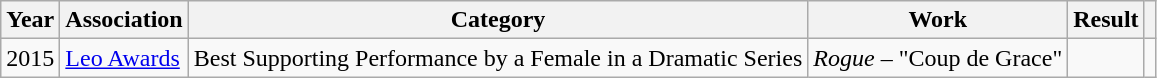<table class="wikitable">
<tr>
<th>Year</th>
<th>Association</th>
<th>Category</th>
<th>Work</th>
<th>Result</th>
<th></th>
</tr>
<tr>
<td>2015</td>
<td><a href='#'>Leo Awards</a></td>
<td>Best Supporting Performance by a Female in a Dramatic Series</td>
<td><em>Rogue</em> – "Coup de Grace"</td>
<td></td>
<td align="center"></td>
</tr>
</table>
